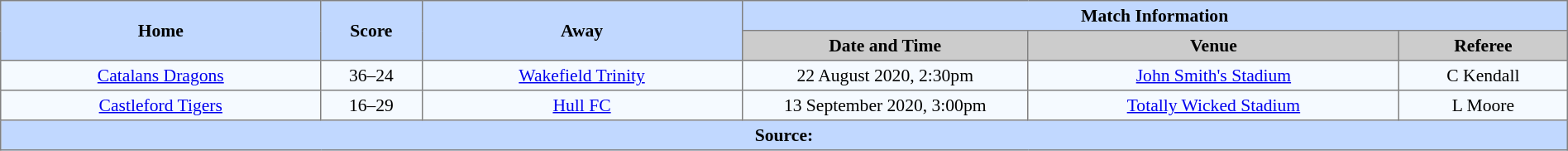<table border=1 style="border-collapse:collapse; font-size:90%; text-align:center"; cellpadding=3 cellspacing=0 width=100%>
<tr bgcolor="#c1d8ff">
<th rowspan=2 width=19%>Home</th>
<th rowspan=2 width=6%>Score</th>
<th rowspan=2 width=19%>Away</th>
<th colspan=6>Match Information</th>
</tr>
<tr bgcolor="#cccccc">
<th width=17%>Date and Time</th>
<th width=22%>Venue</th>
<th width=10%>Referee</th>
</tr>
<tr bgcolor=#f5faff>
<td> <a href='#'>Catalans Dragons</a></td>
<td>36–24</td>
<td> <a href='#'>Wakefield Trinity</a></td>
<td>22 August 2020, 2:30pm</td>
<td><a href='#'>John Smith's Stadium</a></td>
<td>C Kendall</td>
</tr>
<tr bgcolor=#f5faff>
<td> <a href='#'>Castleford Tigers</a></td>
<td>16–29</td>
<td> <a href='#'>Hull FC</a></td>
<td>13 September 2020, 3:00pm</td>
<td><a href='#'>Totally Wicked Stadium</a></td>
<td>L Moore</td>
</tr>
<tr bgcolor=#c1d8ff>
<th colspan=6>Source:</th>
</tr>
</table>
